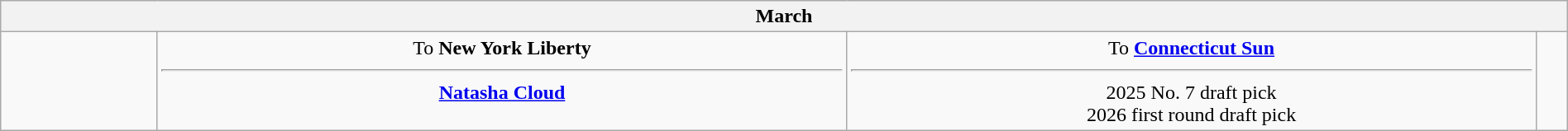<table class="wikitable sortable" style="width:100%; text-align: center">
<tr>
<th colspan="4">March</th>
</tr>
<tr>
<td style="width:10%"></td>
<td style="width:44%; vertical-align:top;">To <strong>New York Liberty</strong><hr><strong><a href='#'>Natasha Cloud</a></strong></td>
<td style="width:44%; vertical-align:top;">To <strong><a href='#'>Connecticut Sun</a></strong><hr>2025 No. 7 draft pick<br>2026 first round draft pick</td>
<td></td>
</tr>
</table>
